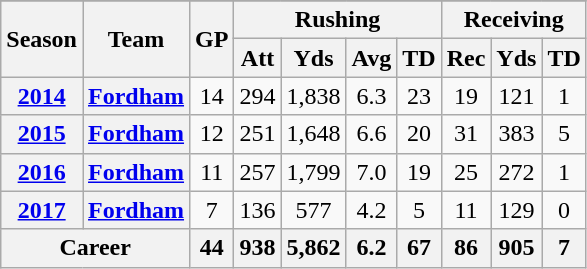<table class="wikitable" style="text-align:center;">
<tr>
</tr>
<tr>
<th rowspan="2">Season</th>
<th rowspan="2">Team</th>
<th rowspan="2">GP</th>
<th colspan="4">Rushing</th>
<th colspan="4">Receiving</th>
</tr>
<tr>
<th>Att</th>
<th>Yds</th>
<th>Avg</th>
<th>TD</th>
<th>Rec</th>
<th>Yds</th>
<th>TD</th>
</tr>
<tr>
<th><a href='#'>2014</a></th>
<th><a href='#'>Fordham</a></th>
<td>14</td>
<td>294</td>
<td>1,838</td>
<td>6.3</td>
<td>23</td>
<td>19</td>
<td>121</td>
<td>1</td>
</tr>
<tr>
<th><a href='#'>2015</a></th>
<th><a href='#'>Fordham</a></th>
<td>12</td>
<td>251</td>
<td>1,648</td>
<td>6.6</td>
<td>20</td>
<td>31</td>
<td>383</td>
<td>5</td>
</tr>
<tr>
<th><a href='#'>2016</a></th>
<th><a href='#'>Fordham</a></th>
<td>11</td>
<td>257</td>
<td>1,799</td>
<td>7.0</td>
<td>19</td>
<td>25</td>
<td>272</td>
<td>1</td>
</tr>
<tr>
<th><a href='#'>2017</a></th>
<th><a href='#'>Fordham</a></th>
<td>7</td>
<td>136</td>
<td>577</td>
<td>4.2</td>
<td>5</td>
<td>11</td>
<td>129</td>
<td>0</td>
</tr>
<tr>
<th colspan="2">Career</th>
<th>44</th>
<th>938</th>
<th>5,862</th>
<th>6.2</th>
<th>67</th>
<th>86</th>
<th>905</th>
<th>7</th>
</tr>
</table>
